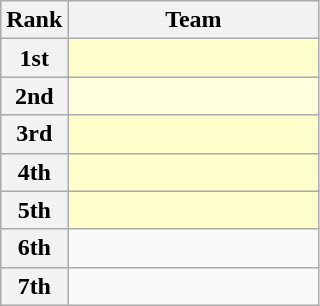<table class="wikitable">
<tr>
<th>Rank</th>
<th width=160>Team</th>
</tr>
<tr bgcolor="#ffffcc">
<th>1st</th>
<td></td>
</tr>
<tr bgcolor="#ffffdd">
<th>2nd</th>
<td></td>
</tr>
<tr bgcolor="#ffffcc">
<th>3rd</th>
<td></td>
</tr>
<tr bgcolor="#ffffcc">
<th>4th</th>
<td></td>
</tr>
<tr bgcolor="#ffffcc">
<th>5th</th>
<td></td>
</tr>
<tr>
<th>6th</th>
<td></td>
</tr>
<tr>
<th>7th</th>
<td><br></td>
</tr>
</table>
